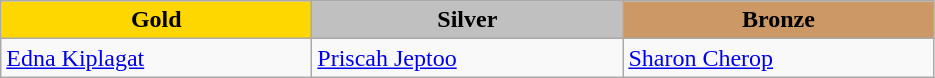<table class="wikitable" style="text-align:left">
<tr align="center">
<td width=200 bgcolor=gold><strong>Gold</strong></td>
<td width=200 bgcolor=silver><strong>Silver</strong></td>
<td width=200 bgcolor=CC9966><strong>Bronze</strong></td>
</tr>
<tr>
<td><a href='#'>Edna Kiplagat</a><br><em></em></td>
<td><a href='#'>Priscah Jeptoo</a><br><em></em></td>
<td><a href='#'>Sharon Cherop</a><br><em></em></td>
</tr>
</table>
